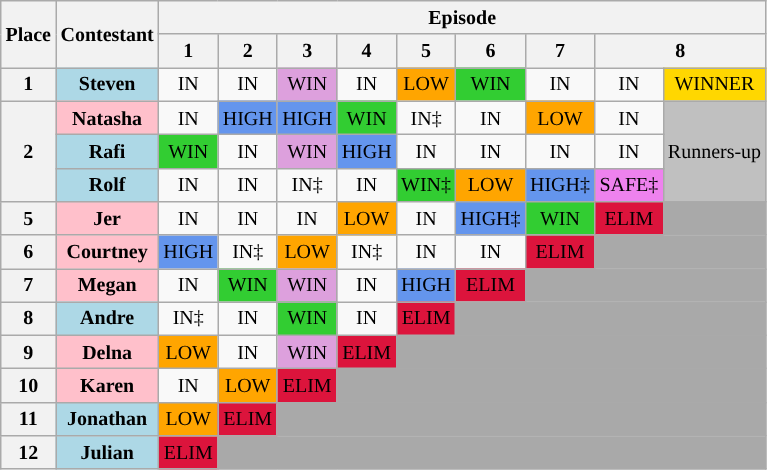<table class="wikitable" style="text-align: center; font-size: 10pt;">
<tr>
<th rowspan="2">Place</th>
<th rowspan="2">Contestant</th>
<th colspan="18">Episode</th>
</tr>
<tr>
<th>1</th>
<th>2</th>
<th>3</th>
<th>4</th>
<th>5</th>
<th>6</th>
<th>7</th>
<th colspan="2">8</th>
</tr>
<tr>
<th>1</th>
<th style="background:lightblue">Steven</th>
<td>IN</td>
<td>IN</td>
<td style="background:plum">WIN</td>
<td>IN</td>
<td style="background:orange">LOW</td>
<td style="background:limegreen">WIN</td>
<td>IN</td>
<td>IN</td>
<td style="background:gold">WINNER</td>
</tr>
<tr>
<th rowspan="3">2</th>
<th style="background:pink">Natasha</th>
<td>IN</td>
<td style="background:cornflowerblue">HIGH</td>
<td style="background:cornflowerblue">HIGH</td>
<td style="background:limegreen">WIN</td>
<td>IN‡</td>
<td>IN</td>
<td style="background:orange">LOW</td>
<td>IN</td>
<td rowspan="3" style="background:silver">Runners-up</td>
</tr>
<tr>
<th style="background:lightblue">Rafi</th>
<td style="background:limegreen">WIN</td>
<td>IN</td>
<td style="background:plum">WIN</td>
<td style="background:cornflowerblue">HIGH</td>
<td>IN</td>
<td>IN</td>
<td>IN</td>
<td>IN</td>
</tr>
<tr>
<th style="background:lightblue">Rolf</th>
<td>IN</td>
<td>IN</td>
<td>IN‡</td>
<td>IN</td>
<td style="background:limegreen">WIN‡</td>
<td style="background:orange">LOW</td>
<td style="background:cornflowerblue">HIGH‡</td>
<td style="background:violet">SAFE‡</td>
</tr>
<tr>
<th>5</th>
<th style="background:pink">Jer</th>
<td>IN</td>
<td>IN</td>
<td>IN</td>
<td style="background:orange">LOW</td>
<td>IN</td>
<td style="background:cornflowerblue">HIGH‡</td>
<td style="background:limegreen">WIN</td>
<td style="background:crimson">ELIM</td>
<td colspan="13" style="background:Darkgrey;"></td>
</tr>
<tr>
<th>6</th>
<th style="background:pink">Courtney</th>
<td style="background:cornflowerblue">HIGH</td>
<td>IN‡</td>
<td style="background:orange">LOW</td>
<td>IN‡</td>
<td>IN</td>
<td>IN</td>
<td style="background:crimson">ELIM</td>
<td colspan="13" style="background:Darkgrey;"></td>
</tr>
<tr>
<th>7</th>
<th style="background:pink">Megan</th>
<td>IN</td>
<td style="background:limegreen">WIN</td>
<td style="background:plum">WIN</td>
<td>IN</td>
<td style="background:cornflowerblue">HIGH</td>
<td style="background:crimson">ELIM</td>
<td colspan="13" style="background:Darkgrey;"></td>
</tr>
<tr>
<th>8</th>
<th style="background:lightblue">Andre</th>
<td>IN‡</td>
<td>IN</td>
<td style="background:limegreen">WIN</td>
<td>IN</td>
<td style="background:crimson">ELIM</td>
<td colspan="13" style="background:Darkgrey;"></td>
</tr>
<tr>
<th>9</th>
<th style="background:pink">Delna</th>
<td style="background:orange">LOW</td>
<td>IN</td>
<td style="background:plum">WIN</td>
<td style="background:crimson">ELIM</td>
<td colspan="13" style="background:Darkgrey;"></td>
</tr>
<tr>
<th>10</th>
<th style="background:pink">Karen</th>
<td>IN</td>
<td style="background:orange">LOW</td>
<td style="background:crimson">ELIM</td>
<td colspan="13" style="background:Darkgrey;"></td>
</tr>
<tr>
<th>11</th>
<th style="background:lightblue">Jonathan</th>
<td style="background:orange">LOW</td>
<td style="background:crimson">ELIM</td>
<td colspan="13" style="background:Darkgrey;"></td>
</tr>
<tr>
<th>12</th>
<th style="background:lightblue">Julian</th>
<td style="background:crimson">ELIM</td>
<td colspan="13" style="background:Darkgrey;"></td>
</tr>
</table>
